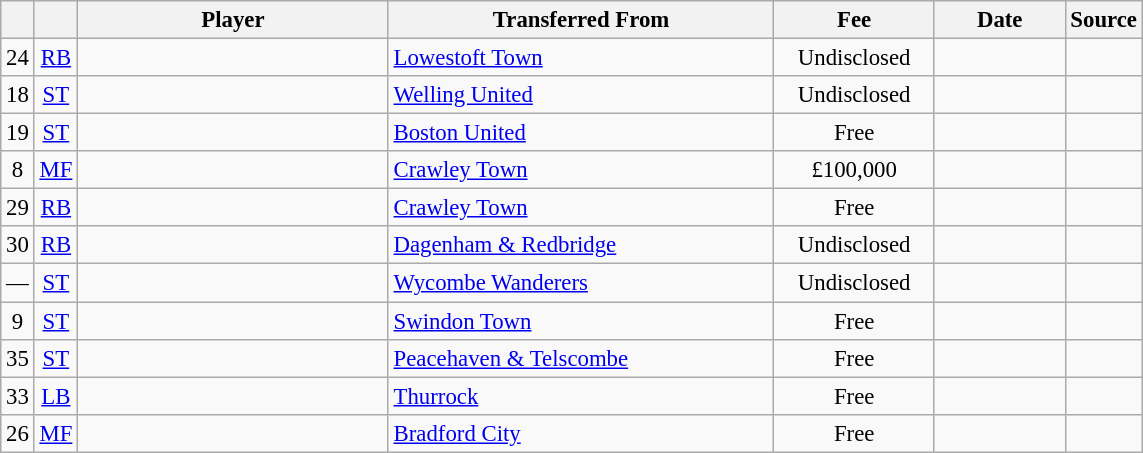<table class="wikitable plainrowheaders sortable" style="font-size:95%">
<tr>
<th></th>
<th></th>
<th scope="col" style="width:200px;">Player</th>
<th scope="col" style="width:250px;">Transferred From</th>
<th scope="col" style="width:100px;">Fee</th>
<th scope="col" style="width:80px;">Date</th>
<th>Source</th>
</tr>
<tr>
<td align=center>24</td>
<td align=center><a href='#'>RB</a></td>
<td></td>
<td> <a href='#'>Lowestoft Town</a></td>
<td align=center>Undisclosed</td>
<td align=center></td>
<td align=center></td>
</tr>
<tr>
<td align=center>18</td>
<td align=center><a href='#'>ST</a></td>
<td></td>
<td> <a href='#'>Welling United</a></td>
<td align=center>Undisclosed</td>
<td align=center></td>
<td align=center></td>
</tr>
<tr>
<td align=center>19</td>
<td align=center><a href='#'>ST</a></td>
<td></td>
<td> <a href='#'>Boston United</a></td>
<td align=center>Free</td>
<td align=center></td>
<td align=center></td>
</tr>
<tr>
<td align=center>8</td>
<td align=center><a href='#'>MF</a></td>
<td></td>
<td> <a href='#'>Crawley Town</a></td>
<td align=center>£100,000</td>
<td align=center></td>
<td align=center></td>
</tr>
<tr>
<td align=center>29</td>
<td align=center><a href='#'>RB</a></td>
<td></td>
<td> <a href='#'>Crawley Town</a></td>
<td align=center>Free</td>
<td align=center></td>
<td align=center></td>
</tr>
<tr>
<td align=center>30</td>
<td align=center><a href='#'>RB</a></td>
<td></td>
<td> <a href='#'>Dagenham & Redbridge</a></td>
<td align=center>Undisclosed</td>
<td align=center></td>
<td align=center></td>
</tr>
<tr>
<td align=center>—</td>
<td align=center><a href='#'>ST</a></td>
<td></td>
<td> <a href='#'>Wycombe Wanderers</a></td>
<td align=center>Undisclosed</td>
<td align=center></td>
<td align=center></td>
</tr>
<tr>
<td align=center>9</td>
<td align=center><a href='#'>ST</a></td>
<td></td>
<td> <a href='#'>Swindon Town</a></td>
<td align=center>Free</td>
<td align=center></td>
<td align=center></td>
</tr>
<tr>
<td align=center>35</td>
<td align=center><a href='#'>ST</a></td>
<td></td>
<td> <a href='#'>Peacehaven & Telscombe</a></td>
<td align=center>Free</td>
<td align=center></td>
<td align=center></td>
</tr>
<tr>
<td align=center>33</td>
<td align=center><a href='#'>LB</a></td>
<td></td>
<td> <a href='#'>Thurrock</a></td>
<td align=center>Free</td>
<td align=center></td>
<td align=center></td>
</tr>
<tr>
<td align=center>26</td>
<td align=center><a href='#'>MF</a></td>
<td></td>
<td> <a href='#'>Bradford City</a></td>
<td align=center>Free</td>
<td align=center></td>
<td align=center></td>
</tr>
</table>
